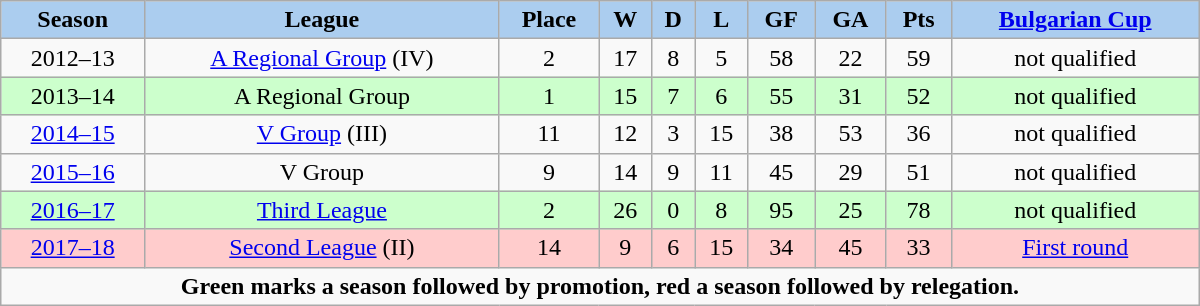<table class="wikitable" width="800px">
<tr>
<th style="background:#ABCDEF;">Season</th>
<th style="background:#ABCDEF;">League</th>
<th style="background:#ABCDEF;">Place</th>
<th style="background:#ABCDEF;">W</th>
<th style="background:#ABCDEF;">D</th>
<th style="background:#ABCDEF;">L</th>
<th style="background:#ABCDEF;">GF</th>
<th style="background:#ABCDEF;">GA</th>
<th style="background:#ABCDEF;">Pts</th>
<th style="background:#ABCDEF;"><a href='#'>Bulgarian Cup</a></th>
</tr>
<tr align="center">
<td>2012–13</td>
<td><a href='#'>A Regional Group</a> (IV)</td>
<td>2</td>
<td>17</td>
<td>8</td>
<td>5</td>
<td>58</td>
<td>22</td>
<td>59</td>
<td>not qualified</td>
</tr>
<tr style="text-align:center; background:#cfc;">
<td>2013–14</td>
<td>A Regional Group</td>
<td>1</td>
<td>15</td>
<td>7</td>
<td>6</td>
<td>55</td>
<td>31</td>
<td>52</td>
<td>not qualified</td>
</tr>
<tr align="center">
<td><a href='#'>2014–15</a></td>
<td><a href='#'>V Group</a> (III)</td>
<td>11</td>
<td>12</td>
<td>3</td>
<td>15</td>
<td>38</td>
<td>53</td>
<td>36</td>
<td>not qualified</td>
</tr>
<tr align="center">
<td><a href='#'>2015–16</a></td>
<td>V Group</td>
<td>9</td>
<td>14</td>
<td>9</td>
<td>11</td>
<td>45</td>
<td>29</td>
<td>51</td>
<td>not qualified</td>
</tr>
<tr style="text-align:center; background:#cfc;">
<td><a href='#'>2016–17</a></td>
<td><a href='#'>Third League</a></td>
<td>2</td>
<td>26</td>
<td>0</td>
<td>8</td>
<td>95</td>
<td>25</td>
<td>78</td>
<td>not qualified</td>
</tr>
<tr align="center" style="background:#ffcccc;">
<td><a href='#'>2017–18</a></td>
<td><a href='#'>Second League</a> (II)</td>
<td>14</td>
<td>9</td>
<td>6</td>
<td>15</td>
<td>34</td>
<td>45</td>
<td>33</td>
<td><a href='#'>First round</a></td>
</tr>
<tr>
<td colspan="12" align="center"><strong>Green marks a season followed by promotion, red a season followed by relegation.</strong></td>
</tr>
</table>
